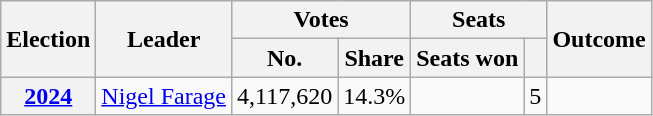<table class="wikitable">
<tr>
<th rowspan="2">Election</th>
<th rowspan="2">Leader</th>
<th colspan="2">Votes</th>
<th colspan="2">Seats</th>
<th rowspan="2">Outcome</th>
</tr>
<tr>
<th>No.</th>
<th>Share</th>
<th>Seats won</th>
<th></th>
</tr>
<tr>
<th><a href='#'>2024</a></th>
<td><a href='#'>Nigel Farage</a></td>
<td style="text-align:center;">4,117,620</td>
<td style="text-align:center;">14.3%</td>
<td style="text-align:center;"></td>
<td> 5</td>
<td></td>
</tr>
</table>
